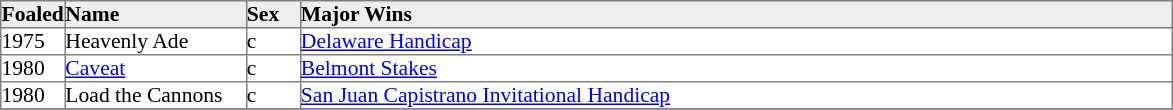<table border="1" cellpadding="0" style="border-collapse: collapse; font-size:90%">
<tr style="background:#eee;">
<td style="width:35px;"><strong>Foaled</strong></td>
<td style="width:120px;"><strong>Name</strong></td>
<td style="width:35px;"><strong>Sex</strong></td>
<td style="width:580px;"><strong>Major Wins</strong></td>
</tr>
<tr>
<td>1975</td>
<td>Heavenly Ade</td>
<td>c</td>
<td><a href='#'>Delaware Handicap</a></td>
</tr>
<tr>
<td>1980</td>
<td><a href='#'>Caveat</a></td>
<td>c</td>
<td><a href='#'>Belmont Stakes</a></td>
</tr>
<tr>
<td>1980</td>
<td>Load the Cannons</td>
<td>c</td>
<td><a href='#'>San Juan Capistrano Invitational Handicap</a></td>
</tr>
<tr>
</tr>
</table>
